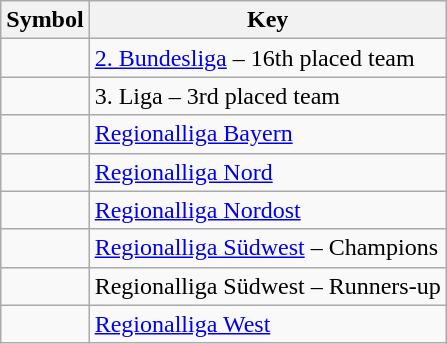<table class="wikitable" align="center">
<tr>
<th>Symbol</th>
<th>Key</th>
</tr>
<tr>
<td></td>
<td><a href='#'>2. Bundesliga</a> – 16th placed team</td>
</tr>
<tr>
<td></td>
<td>3. Liga – 3rd placed team</td>
</tr>
<tr>
<td></td>
<td><a href='#'>Regionalliga Bayern</a></td>
</tr>
<tr>
<td></td>
<td><a href='#'>Regionalliga Nord</a></td>
</tr>
<tr>
<td></td>
<td><a href='#'>Regionalliga Nordost</a></td>
</tr>
<tr>
<td></td>
<td><a href='#'>Regionalliga Südwest</a> – Champions</td>
</tr>
<tr>
<td></td>
<td>Regionalliga Südwest – Runners-up</td>
</tr>
<tr>
<td></td>
<td><a href='#'>Regionalliga West</a></td>
</tr>
</table>
